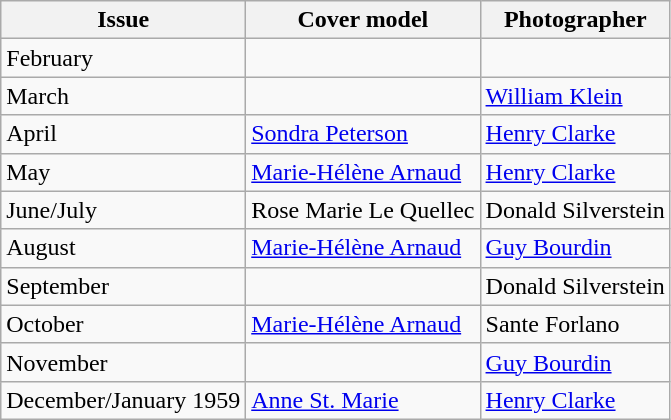<table class="sortable wikitable">
<tr>
<th>Issue</th>
<th>Cover model</th>
<th>Photographer</th>
</tr>
<tr>
<td>February</td>
<td></td>
<td></td>
</tr>
<tr>
<td>March</td>
<td></td>
<td><a href='#'>William Klein</a></td>
</tr>
<tr>
<td>April</td>
<td><a href='#'>Sondra Peterson</a></td>
<td><a href='#'>Henry Clarke</a></td>
</tr>
<tr>
<td>May</td>
<td><a href='#'>Marie-Hélène Arnaud</a></td>
<td><a href='#'>Henry Clarke</a></td>
</tr>
<tr>
<td>June/July</td>
<td>Rose Marie Le Quellec</td>
<td>Donald Silverstein</td>
</tr>
<tr>
<td>August</td>
<td><a href='#'>Marie-Hélène Arnaud </a></td>
<td><a href='#'>Guy Bourdin</a></td>
</tr>
<tr>
<td>September</td>
<td></td>
<td>Donald Silverstein</td>
</tr>
<tr>
<td>October</td>
<td><a href='#'>Marie-Hélène Arnaud</a></td>
<td>Sante Forlano</td>
</tr>
<tr>
<td>November</td>
<td></td>
<td><a href='#'>Guy Bourdin</a></td>
</tr>
<tr>
<td>December/January 1959</td>
<td><a href='#'>Anne St. Marie</a></td>
<td><a href='#'>Henry Clarke</a></td>
</tr>
</table>
